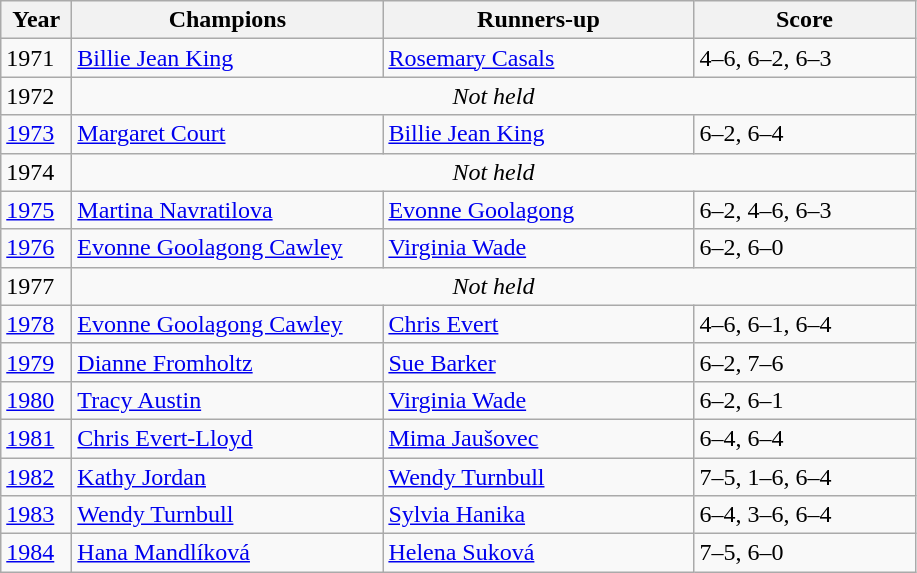<table class="wikitable">
<tr>
<th style="width:40px">Year</th>
<th style="width:200px">Champions</th>
<th style="width:200px">Runners-up</th>
<th style="width:140px" class="unsortable">Score</th>
</tr>
<tr>
<td>1971</td>
<td> <a href='#'>Billie Jean King</a></td>
<td> <a href='#'>Rosemary Casals</a></td>
<td>4–6, 6–2, 6–3</td>
</tr>
<tr>
<td>1972</td>
<td colspan=3 align=center><em>Not held</em></td>
</tr>
<tr>
<td><a href='#'>1973</a></td>
<td> <a href='#'>Margaret Court</a></td>
<td> <a href='#'>Billie Jean King</a></td>
<td>6–2, 6–4</td>
</tr>
<tr>
<td>1974</td>
<td colspan=3 align=center><em>Not held</em></td>
</tr>
<tr>
<td><a href='#'>1975</a></td>
<td> <a href='#'>Martina Navratilova</a></td>
<td> <a href='#'>Evonne Goolagong</a></td>
<td>6–2, 4–6, 6–3</td>
</tr>
<tr>
<td><a href='#'>1976</a></td>
<td> <a href='#'>Evonne Goolagong Cawley</a></td>
<td> <a href='#'>Virginia Wade</a></td>
<td>6–2, 6–0</td>
</tr>
<tr>
<td>1977</td>
<td colspan=3 align=center><em>Not held</em></td>
</tr>
<tr>
<td><a href='#'>1978</a></td>
<td> <a href='#'>Evonne Goolagong Cawley</a></td>
<td> <a href='#'>Chris Evert</a></td>
<td>4–6, 6–1, 6–4</td>
</tr>
<tr>
<td><a href='#'>1979</a></td>
<td> <a href='#'>Dianne Fromholtz</a></td>
<td> <a href='#'>Sue Barker</a></td>
<td>6–2, 7–6</td>
</tr>
<tr>
<td><a href='#'>1980</a></td>
<td> <a href='#'>Tracy Austin</a></td>
<td> <a href='#'>Virginia Wade</a></td>
<td>6–2, 6–1</td>
</tr>
<tr>
<td><a href='#'>1981</a></td>
<td> <a href='#'>Chris Evert-Lloyd</a></td>
<td> <a href='#'>Mima Jaušovec</a></td>
<td>6–4, 6–4</td>
</tr>
<tr>
<td><a href='#'>1982</a></td>
<td> <a href='#'>Kathy Jordan</a></td>
<td> <a href='#'>Wendy Turnbull</a></td>
<td>7–5, 1–6, 6–4</td>
</tr>
<tr>
<td><a href='#'>1983</a></td>
<td> <a href='#'>Wendy Turnbull</a></td>
<td> <a href='#'>Sylvia Hanika</a></td>
<td>6–4, 3–6, 6–4</td>
</tr>
<tr>
<td><a href='#'>1984</a></td>
<td> <a href='#'>Hana Mandlíková</a></td>
<td> <a href='#'>Helena Suková</a></td>
<td>7–5, 6–0</td>
</tr>
</table>
